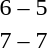<table style="text-align:center">
<tr>
<th width=200></th>
<th width=100></th>
<th width=200></th>
</tr>
<tr>
<td align=right><strong></strong></td>
<td>6 – 5</td>
<td align=left></td>
</tr>
<tr>
<td align=right><strong></strong></td>
<td>7 – 7</td>
<td align=left><strong></strong></td>
</tr>
</table>
